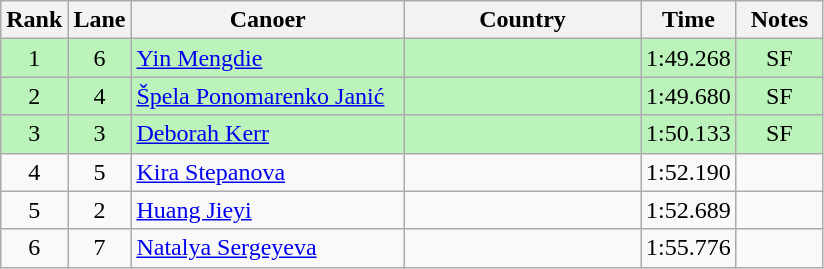<table class="wikitable" style="text-align:center;">
<tr>
<th width=30>Rank</th>
<th width=30>Lane</th>
<th width=175>Canoer</th>
<th width=150>Country</th>
<th width=30>Time</th>
<th width=50>Notes</th>
</tr>
<tr bgcolor="#bbf3bb">
<td>1</td>
<td>6</td>
<td align=left><a href='#'>Yin Mengdie</a></td>
<td align=left></td>
<td>1:49.268</td>
<td>SF</td>
</tr>
<tr bgcolor="#bbf3bb">
<td>2</td>
<td>4</td>
<td align=left><a href='#'>Špela Ponomarenko Janić</a></td>
<td align=left></td>
<td>1:49.680</td>
<td>SF</td>
</tr>
<tr bgcolor="#bbf3bb">
<td>3</td>
<td>3</td>
<td align=left><a href='#'>Deborah Kerr</a></td>
<td align=left></td>
<td>1:50.133</td>
<td>SF</td>
</tr>
<tr>
<td>4</td>
<td>5</td>
<td align=left><a href='#'>Kira Stepanova</a></td>
<td align=left></td>
<td>1:52.190</td>
<td></td>
</tr>
<tr>
<td>5</td>
<td>2</td>
<td align=left><a href='#'>Huang Jieyi</a></td>
<td align=left></td>
<td>1:52.689</td>
<td></td>
</tr>
<tr>
<td>6</td>
<td>7</td>
<td align=left><a href='#'>Natalya Sergeyeva</a></td>
<td align=left></td>
<td>1:55.776</td>
<td></td>
</tr>
</table>
